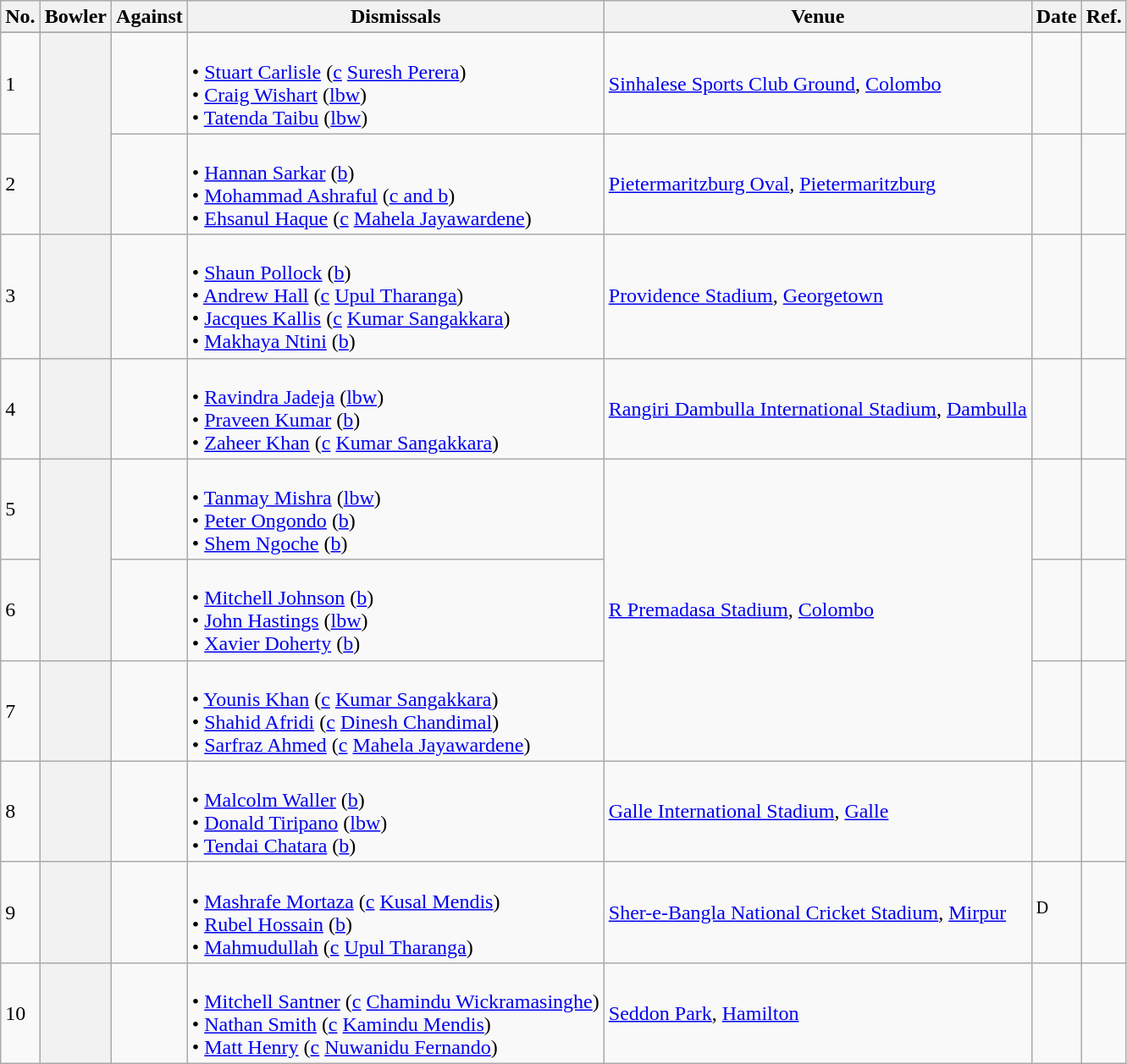<table class="wikitable sortable plainrowheaders" style="font-size: 100%">
<tr>
<th scope="col">No.</th>
<th scope="col">Bowler</th>
<th scope="col">Against</th>
<th scope="col">Dismissals</th>
<th scope="col">Venue</th>
<th scope="col">Date</th>
<th scope="col" class="unsortable">Ref.</th>
</tr>
<tr>
</tr>
<tr>
<td>1</td>
<th scope="row" rowspan=2></th>
<td></td>
<td><br>• <a href='#'>Stuart Carlisle</a> (<a href='#'>c</a> <a href='#'>Suresh Perera</a>)<br>
• <a href='#'>Craig Wishart</a> (<a href='#'>lbw</a>)<br>
• <a href='#'>Tatenda Taibu</a> (<a href='#'>lbw</a>)</td>
<td> <a href='#'>Sinhalese Sports Club Ground</a>, <a href='#'>Colombo</a></td>
<td></td>
<td></td>
</tr>
<tr>
<td>2</td>
<td></td>
<td><br>• <a href='#'>Hannan Sarkar</a> (<a href='#'>b</a>)<br>
• <a href='#'>Mohammad Ashraful</a> (<a href='#'>c and b</a>)<br>
• <a href='#'>Ehsanul Haque</a> (<a href='#'>c</a> <a href='#'>Mahela Jayawardene</a>)</td>
<td> <a href='#'>Pietermaritzburg Oval</a>, <a href='#'>Pietermaritzburg</a></td>
<td></td>
<td></td>
</tr>
<tr>
<td>3</td>
<th scope="row"></th>
<td></td>
<td><br>• <a href='#'>Shaun Pollock</a> (<a href='#'>b</a>)<br>
• <a href='#'>Andrew Hall</a> (<a href='#'>c</a> <a href='#'>Upul Tharanga</a>)<br>
• <a href='#'>Jacques Kallis</a> (<a href='#'>c</a> <a href='#'>Kumar Sangakkara</a>)<br>
• <a href='#'>Makhaya Ntini</a> (<a href='#'>b</a>)<br></td>
<td> <a href='#'>Providence Stadium</a>, <a href='#'>Georgetown</a></td>
<td> </td>
<td></td>
</tr>
<tr>
<td>4</td>
<th scope="row"></th>
<td></td>
<td><br>• <a href='#'>Ravindra Jadeja</a> (<a href='#'>lbw</a>)<br>
• <a href='#'>Praveen Kumar</a> (<a href='#'>b</a>)<br>
• <a href='#'>Zaheer Khan</a> (<a href='#'>c</a> <a href='#'>Kumar Sangakkara</a>)<br></td>
<td> <a href='#'>Rangiri Dambulla International Stadium</a>, <a href='#'>Dambulla</a></td>
<td></td>
<td></td>
</tr>
<tr>
<td>5</td>
<th scope="row"rowspan=2></th>
<td></td>
<td><br>• <a href='#'>Tanmay Mishra</a> (<a href='#'>lbw</a>)<br>
• <a href='#'>Peter Ongondo</a> (<a href='#'>b</a>)<br>
• <a href='#'>Shem Ngoche</a> (<a href='#'>b</a>)<br></td>
<td rowspan=3> <a href='#'>R Premadasa Stadium</a>, <a href='#'>Colombo</a></td>
<td> </td>
<td></td>
</tr>
<tr>
<td>6</td>
<td></td>
<td><br>• <a href='#'>Mitchell Johnson</a> (<a href='#'>b</a>)<br>
• <a href='#'>John Hastings</a> (<a href='#'>lbw</a>)<br>
• <a href='#'>Xavier Doherty</a> (<a href='#'>b</a>)<br></td>
<td></td>
<td></td>
</tr>
<tr>
<td>7</td>
<th scope="row"></th>
<td></td>
<td><br>• <a href='#'>Younis Khan</a> (<a href='#'>c</a> <a href='#'>Kumar Sangakkara</a>)<br>
• <a href='#'>Shahid Afridi</a> (<a href='#'>c</a> <a href='#'>Dinesh Chandimal</a>)<br>
• <a href='#'>Sarfraz Ahmed</a> (<a href='#'>c</a> <a href='#'>Mahela Jayawardene</a>)<br></td>
<td></td>
<td></td>
</tr>
<tr>
<td>8</td>
<th scope="row"></th>
<td></td>
<td><br>• <a href='#'>Malcolm Waller</a> (<a href='#'>b</a>)<br>
• <a href='#'>Donald Tiripano</a> (<a href='#'>lbw</a>)<br>
• <a href='#'>Tendai Chatara</a> (<a href='#'>b</a>)<br></td>
<td> <a href='#'>Galle International Stadium</a>, <a href='#'>Galle</a></td>
<td></td>
<td></td>
</tr>
<tr>
<td>9</td>
<th scope="row"></th>
<td></td>
<td><br>• <a href='#'>Mashrafe Mortaza</a> (<a href='#'>c</a> <a href='#'>Kusal Mendis</a>)<br>
• <a href='#'>Rubel Hossain</a> (<a href='#'>b</a>)<br>
• <a href='#'>Mahmudullah</a> (<a href='#'>c</a> <a href='#'>Upul Tharanga</a>)</td>
<td> <a href='#'>Sher-e-Bangla National Cricket Stadium</a>, <a href='#'>Mirpur</a></td>
<td> <sup>D</sup></td>
<td></td>
</tr>
<tr>
<td>10</td>
<th scope="row"></th>
<td></td>
<td><br>• <a href='#'>Mitchell Santner</a> (<a href='#'>c</a> <a href='#'>Chamindu Wickramasinghe</a>)<br>
• <a href='#'>Nathan Smith</a> (<a href='#'>c</a> <a href='#'>Kamindu Mendis</a>)<br>
• <a href='#'>Matt Henry</a> (<a href='#'>c</a> <a href='#'>Nuwanidu Fernando</a>)</td>
<td> <a href='#'>Seddon Park</a>, <a href='#'>Hamilton</a></td>
<td></td>
<td></td>
</tr>
</table>
